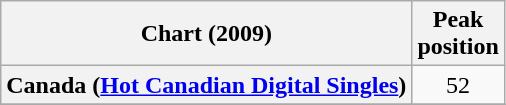<table class="wikitable sortable plainrowheaders" style="text-align:center">
<tr>
<th scope="col">Chart (2009)</th>
<th scope="col">Peak<br>position</th>
</tr>
<tr>
<th scope="row">Canada (<a href='#'>Hot Canadian Digital Singles</a>)</th>
<td>52</td>
</tr>
<tr>
</tr>
<tr>
</tr>
<tr>
</tr>
<tr>
</tr>
</table>
